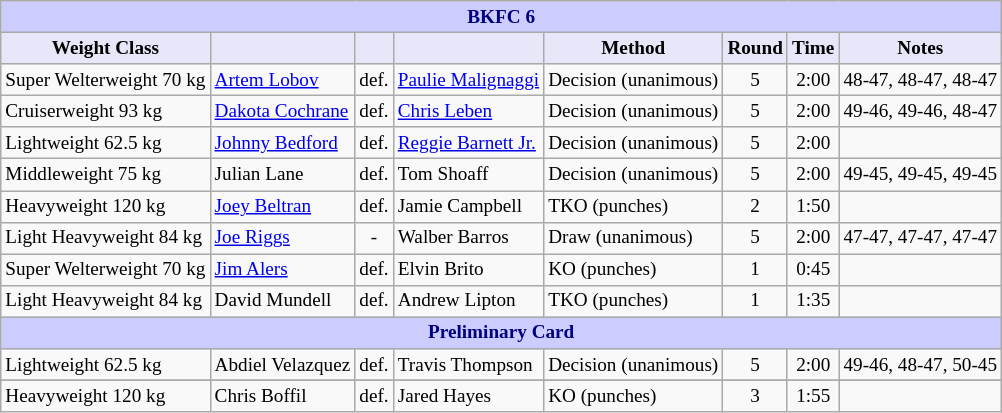<table class="wikitable" style="font-size: 80%;">
<tr>
<th colspan="8" style="background-color: #ccf; color: #000080; text-align: center;"><strong>BKFC 6</strong></th>
</tr>
<tr>
<th colspan="1" style="background-color: #E6E8FA; color: #000000; text-align: center;">Weight Class</th>
<th colspan="1" style="background-color: #E6E8FA; color: #000000; text-align: center;"></th>
<th colspan="1" style="background-color: #E6E8FA; color: #000000; text-align: center;"></th>
<th colspan="1" style="background-color: #E6E8FA; color: #000000; text-align: center;"></th>
<th colspan="1" style="background-color: #E6E8FA; color: #000000; text-align: center;">Method</th>
<th colspan="1" style="background-color: #E6E8FA; color: #000000; text-align: center;">Round</th>
<th colspan="1" style="background-color: #E6E8FA; color: #000000; text-align: center;">Time</th>
<th colspan="1" style="background-color: #E6E8FA; color: #000000; text-align: center;">Notes</th>
</tr>
<tr>
<td>Super Welterweight 70 kg</td>
<td> <a href='#'>Artem Lobov</a></td>
<td align=center>def.</td>
<td> <a href='#'>Paulie Malignaggi</a></td>
<td>Decision (unanimous)</td>
<td align=center>5</td>
<td align=center>2:00</td>
<td>48-47, 48-47, 48-47</td>
</tr>
<tr>
<td>Cruiserweight 93 kg</td>
<td> <a href='#'>Dakota Cochrane</a></td>
<td align=center>def.</td>
<td> <a href='#'>Chris Leben</a></td>
<td>Decision (unanimous)</td>
<td align=center>5</td>
<td align=center>2:00</td>
<td>49-46, 49-46, 48-47</td>
</tr>
<tr>
<td>Lightweight 62.5 kg</td>
<td> <a href='#'>Johnny Bedford</a></td>
<td align=center>def.</td>
<td> <a href='#'>Reggie Barnett Jr.</a></td>
<td>Decision (unanimous)</td>
<td align=center>5</td>
<td align=center>2:00</td>
<td></td>
</tr>
<tr>
<td>Middleweight 75 kg</td>
<td> Julian Lane</td>
<td align=center>def.</td>
<td> Tom Shoaff</td>
<td>Decision (unanimous)</td>
<td align=center>5</td>
<td align=center>2:00</td>
<td>49-45, 49-45, 49-45</td>
</tr>
<tr>
<td>Heavyweight 120 kg</td>
<td> <a href='#'>Joey Beltran</a></td>
<td align=center>def.</td>
<td> Jamie Campbell</td>
<td>TKO (punches)</td>
<td align=center>2</td>
<td align=center>1:50</td>
<td></td>
</tr>
<tr>
<td>Light Heavyweight 84 kg</td>
<td> <a href='#'>Joe Riggs</a></td>
<td align=center>-</td>
<td> Walber Barros</td>
<td>Draw (unanimous)</td>
<td align=center>5</td>
<td align=center>2:00</td>
<td>47-47, 47-47, 47-47</td>
</tr>
<tr>
<td>Super Welterweight 70 kg</td>
<td> <a href='#'>Jim Alers</a></td>
<td align=center>def.</td>
<td> Elvin Brito</td>
<td>KO (punches)</td>
<td align=center>1</td>
<td align=center>0:45</td>
<td></td>
</tr>
<tr>
<td>Light Heavyweight 84 kg</td>
<td> David Mundell</td>
<td align=center>def.</td>
<td> Andrew Lipton</td>
<td>TKO (punches)</td>
<td align=center>1</td>
<td align=center>1:35</td>
<td></td>
</tr>
<tr>
<th colspan="8" style="background-color: #ccf; color: #000080; text-align: center;"><strong>Preliminary Card</strong></th>
</tr>
<tr>
<td>Lightweight 62.5 kg</td>
<td> Abdiel Velazquez</td>
<td align=center>def.</td>
<td> Travis Thompson</td>
<td>Decision (unanimous)</td>
<td align=center>5</td>
<td align=center>2:00</td>
<td>49-46, 48-47, 50-45</td>
</tr>
<tr>
</tr>
<tr>
<td>Heavyweight 120 kg</td>
<td> Chris Boffil</td>
<td align=center>def.</td>
<td> Jared Hayes</td>
<td>KO (punches)</td>
<td align=center>3</td>
<td align=center>1:55</td>
<td></td>
</tr>
</table>
